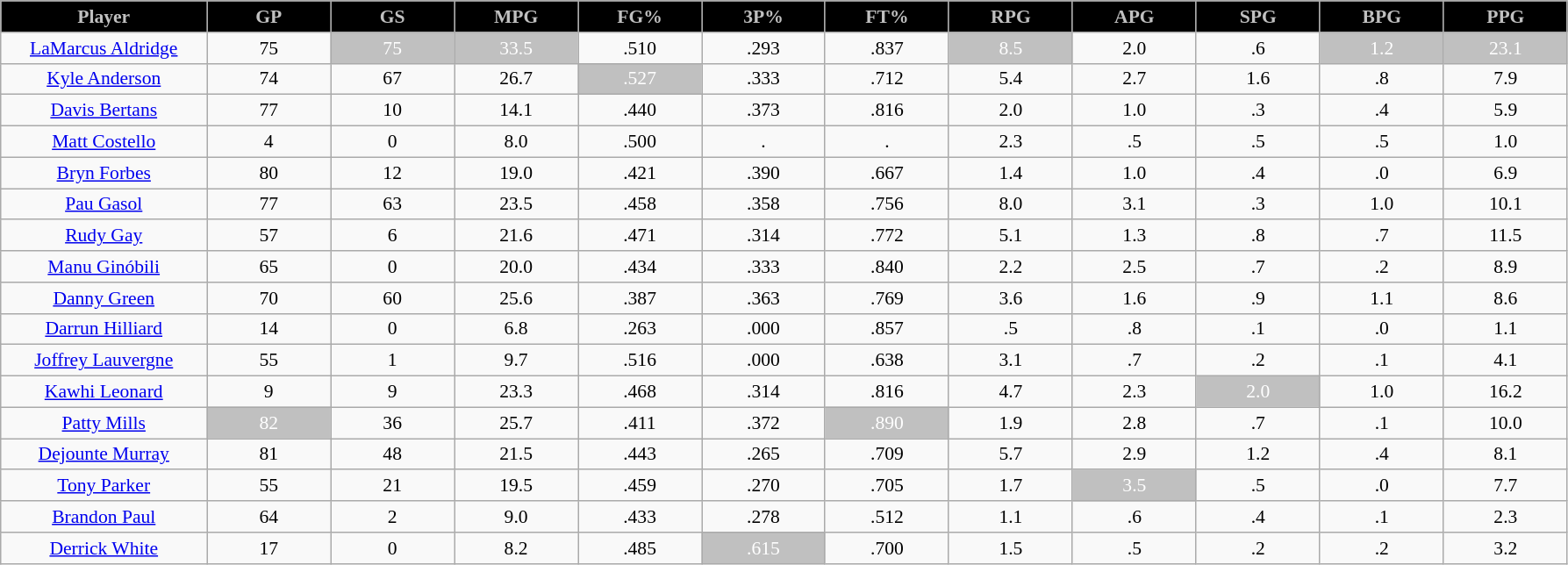<table class="wikitable sortable" style="font-size:90%; text-align:center; white-space:nowrap;">
<tr>
<th style="background:#000000;color:silver;" width="10%">Player</th>
<th style="background:#000000;color:silver;" width="6%">GP</th>
<th style="background:#000000;color:silver;" width="6%">GS</th>
<th style="background:#000000;color:silver;" width="6%">MPG</th>
<th style="background:#000000;color:silver;" width="6%">FG%</th>
<th style="background:#000000;color:silver;" width="6%">3P%</th>
<th style="background:#000000;color:silver;" width="6%">FT%</th>
<th style="background:#000000;color:silver;" width="6%">RPG</th>
<th style="background:#000000;color:silver;" width="6%">APG</th>
<th style="background:#000000;color:silver;" width="6%">SPG</th>
<th style="background:#000000;color:silver;" width="6%">BPG</th>
<th style="background:#000000;color:silver;" width="6%">PPG</th>
</tr>
<tr>
<td><a href='#'>LaMarcus Aldridge</a></td>
<td>75</td>
<td style="background:silver;color:#FFFFFF;">75</td>
<td style="background:silver;color:#FFFFFF;">33.5</td>
<td>.510</td>
<td>.293</td>
<td>.837</td>
<td style="background:silver;color:#FFFFFF;">8.5</td>
<td>2.0</td>
<td>.6</td>
<td style="background:silver;color:#FFFFFF;">1.2</td>
<td style="background:silver;color:#FFFFFF;">23.1</td>
</tr>
<tr>
<td><a href='#'>Kyle Anderson</a></td>
<td>74</td>
<td>67</td>
<td>26.7</td>
<td style="background:silver;color:#FFFFFF;">.527</td>
<td>.333</td>
<td>.712</td>
<td>5.4</td>
<td>2.7</td>
<td>1.6</td>
<td>.8</td>
<td>7.9</td>
</tr>
<tr>
<td><a href='#'>Davis Bertans</a></td>
<td>77</td>
<td>10</td>
<td>14.1</td>
<td>.440</td>
<td>.373</td>
<td>.816</td>
<td>2.0</td>
<td>1.0</td>
<td>.3</td>
<td>.4</td>
<td>5.9</td>
</tr>
<tr>
<td><a href='#'>Matt Costello</a></td>
<td>4</td>
<td>0</td>
<td>8.0</td>
<td>.500</td>
<td>.</td>
<td>.</td>
<td>2.3</td>
<td>.5</td>
<td>.5</td>
<td>.5</td>
<td>1.0</td>
</tr>
<tr>
<td><a href='#'>Bryn Forbes</a></td>
<td>80</td>
<td>12</td>
<td>19.0</td>
<td>.421</td>
<td>.390</td>
<td>.667</td>
<td>1.4</td>
<td>1.0</td>
<td>.4</td>
<td>.0</td>
<td>6.9</td>
</tr>
<tr>
<td><a href='#'>Pau Gasol</a></td>
<td>77</td>
<td>63</td>
<td>23.5</td>
<td>.458</td>
<td>.358</td>
<td>.756</td>
<td>8.0</td>
<td>3.1</td>
<td>.3</td>
<td>1.0</td>
<td>10.1</td>
</tr>
<tr>
<td><a href='#'>Rudy Gay</a></td>
<td>57</td>
<td>6</td>
<td>21.6</td>
<td>.471</td>
<td>.314</td>
<td>.772</td>
<td>5.1</td>
<td>1.3</td>
<td>.8</td>
<td>.7</td>
<td>11.5</td>
</tr>
<tr>
<td><a href='#'>Manu Ginóbili</a></td>
<td>65</td>
<td>0</td>
<td>20.0</td>
<td>.434</td>
<td>.333</td>
<td>.840</td>
<td>2.2</td>
<td>2.5</td>
<td>.7</td>
<td>.2</td>
<td>8.9</td>
</tr>
<tr>
<td><a href='#'>Danny Green</a></td>
<td>70</td>
<td>60</td>
<td>25.6</td>
<td>.387</td>
<td>.363</td>
<td>.769</td>
<td>3.6</td>
<td>1.6</td>
<td>.9</td>
<td>1.1</td>
<td>8.6</td>
</tr>
<tr>
<td><a href='#'>Darrun Hilliard</a></td>
<td>14</td>
<td>0</td>
<td>6.8</td>
<td>.263</td>
<td>.000</td>
<td>.857</td>
<td>.5</td>
<td>.8</td>
<td>.1</td>
<td>.0</td>
<td>1.1</td>
</tr>
<tr>
<td><a href='#'>Joffrey Lauvergne</a></td>
<td>55</td>
<td>1</td>
<td>9.7</td>
<td>.516</td>
<td>.000</td>
<td>.638</td>
<td>3.1</td>
<td>.7</td>
<td>.2</td>
<td>.1</td>
<td>4.1</td>
</tr>
<tr>
<td><a href='#'>Kawhi Leonard</a></td>
<td>9</td>
<td>9</td>
<td>23.3</td>
<td>.468</td>
<td>.314</td>
<td>.816</td>
<td>4.7</td>
<td>2.3</td>
<td style="background:silver;color:#FFFFFF;">2.0</td>
<td>1.0</td>
<td>16.2</td>
</tr>
<tr>
<td><a href='#'>Patty Mills</a></td>
<td style="background:silver;color:#FFFFFF;">82</td>
<td>36</td>
<td>25.7</td>
<td>.411</td>
<td>.372</td>
<td style="background:silver;color:#FFFFFF;">.890</td>
<td>1.9</td>
<td>2.8</td>
<td>.7</td>
<td>.1</td>
<td>10.0</td>
</tr>
<tr>
<td><a href='#'>Dejounte Murray</a></td>
<td>81</td>
<td>48</td>
<td>21.5</td>
<td>.443</td>
<td>.265</td>
<td>.709</td>
<td>5.7</td>
<td>2.9</td>
<td>1.2</td>
<td>.4</td>
<td>8.1</td>
</tr>
<tr>
<td><a href='#'>Tony Parker</a></td>
<td>55</td>
<td>21</td>
<td>19.5</td>
<td>.459</td>
<td>.270</td>
<td>.705</td>
<td>1.7</td>
<td style="background:silver;color:#FFFFFF;">3.5</td>
<td>.5</td>
<td>.0</td>
<td>7.7</td>
</tr>
<tr>
<td><a href='#'>Brandon Paul</a></td>
<td>64</td>
<td>2</td>
<td>9.0</td>
<td>.433</td>
<td>.278</td>
<td>.512</td>
<td>1.1</td>
<td>.6</td>
<td>.4</td>
<td>.1</td>
<td>2.3</td>
</tr>
<tr>
<td><a href='#'>Derrick White</a></td>
<td>17</td>
<td>0</td>
<td>8.2</td>
<td>.485</td>
<td style="background:silver;color:#FFFFFF;">.615</td>
<td>.700</td>
<td>1.5</td>
<td>.5</td>
<td>.2</td>
<td>.2</td>
<td>3.2</td>
</tr>
</table>
